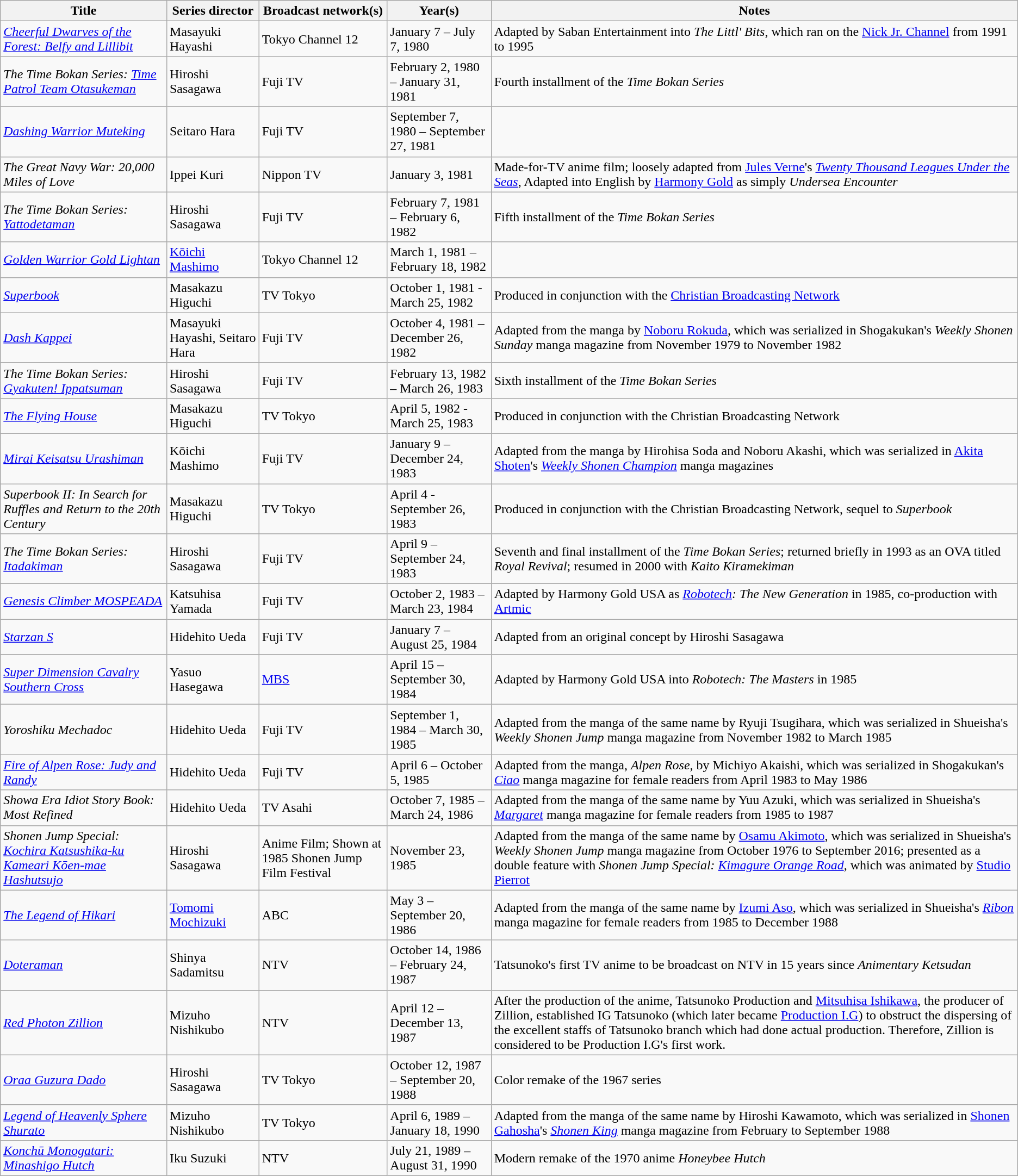<table class="wikitable sortable">
<tr>
<th>Title</th>
<th>Series director</th>
<th>Broadcast network(s)</th>
<th>Year(s)</th>
<th>Notes</th>
</tr>
<tr>
<td><em><a href='#'>Cheerful Dwarves of the Forest: Belfy and Lillibit</a></em></td>
<td>Masayuki Hayashi</td>
<td>Tokyo Channel 12</td>
<td>January 7 – July 7, 1980</td>
<td>Adapted by Saban Entertainment into <em>The Littl' Bits</em>, which ran on the <a href='#'>Nick Jr. Channel</a> from 1991 to 1995</td>
</tr>
<tr>
<td><em>The Time Bokan Series: <a href='#'>Time Patrol Team Otasukeman</a></em></td>
<td>Hiroshi Sasagawa</td>
<td>Fuji TV</td>
<td>February 2, 1980 – January 31, 1981</td>
<td>Fourth installment of the <em>Time Bokan Series</em></td>
</tr>
<tr>
<td><em><a href='#'>Dashing Warrior Muteking</a></em></td>
<td>Seitaro Hara</td>
<td>Fuji TV</td>
<td>September 7, 1980 – September 27, 1981</td>
<td></td>
</tr>
<tr>
<td><em>The Great Navy War: 20,000 Miles of Love</em></td>
<td>Ippei Kuri</td>
<td>Nippon TV</td>
<td>January 3, 1981</td>
<td>Made-for-TV anime film; loosely adapted from <a href='#'>Jules Verne</a>'s <em><a href='#'>Twenty Thousand Leagues Under the Seas</a></em>, Adapted into English by <a href='#'>Harmony Gold</a> as simply <em>Undersea Encounter</em></td>
</tr>
<tr>
<td><em>The Time Bokan Series: <a href='#'>Yattodetaman</a></em></td>
<td>Hiroshi Sasagawa</td>
<td>Fuji TV</td>
<td>February 7, 1981 – February 6, 1982</td>
<td>Fifth installment of the <em>Time Bokan Series</em></td>
</tr>
<tr>
<td><em><a href='#'>Golden Warrior Gold Lightan</a></em></td>
<td><a href='#'>Kōichi Mashimo</a></td>
<td>Tokyo Channel 12</td>
<td>March 1, 1981 – February 18, 1982</td>
<td></td>
</tr>
<tr>
<td><em><a href='#'>Superbook</a></em></td>
<td>Masakazu Higuchi</td>
<td>TV Tokyo</td>
<td>October 1, 1981 - March 25, 1982</td>
<td>Produced in conjunction with the <a href='#'>Christian Broadcasting Network</a></td>
</tr>
<tr>
<td><em><a href='#'>Dash Kappei</a></em></td>
<td>Masayuki Hayashi, Seitaro Hara</td>
<td>Fuji TV</td>
<td>October 4, 1981 – December 26, 1982</td>
<td>Adapted from the manga by <a href='#'>Noboru Rokuda</a>, which was serialized in Shogakukan's <em>Weekly Shonen Sunday</em> manga magazine from November 1979 to November 1982</td>
</tr>
<tr>
<td><em>The Time Bokan Series: <a href='#'>Gyakuten! Ippatsuman</a></em></td>
<td>Hiroshi Sasagawa</td>
<td>Fuji TV</td>
<td>February 13, 1982 – March 26, 1983</td>
<td>Sixth installment of the <em>Time Bokan Series</em></td>
</tr>
<tr>
<td><em><a href='#'>The Flying House</a></em></td>
<td>Masakazu Higuchi</td>
<td>TV Tokyo</td>
<td>April 5, 1982 - March 25, 1983</td>
<td>Produced in conjunction with the Christian Broadcasting Network</td>
</tr>
<tr>
<td><em><a href='#'>Mirai Keisatsu Urashiman</a></em></td>
<td>Kōichi Mashimo</td>
<td>Fuji TV</td>
<td>January 9 – December 24, 1983</td>
<td>Adapted from the manga by Hirohisa Soda and Noboru Akashi, which was serialized in <a href='#'>Akita Shoten</a>'s <em><a href='#'>Weekly Shonen Champion</a></em> manga magazines</td>
</tr>
<tr>
<td><em> Superbook II: In Search for Ruffles and Return to the 20th Century</em></td>
<td>Masakazu Higuchi</td>
<td>TV Tokyo</td>
<td>April 4 - September 26, 1983</td>
<td>Produced in conjunction with the Christian Broadcasting Network, sequel to <em>Superbook</em></td>
</tr>
<tr>
<td><em>The Time Bokan Series: <a href='#'>Itadakiman</a></em></td>
<td>Hiroshi Sasagawa</td>
<td>Fuji TV</td>
<td>April 9 – September 24, 1983</td>
<td>Seventh and final installment of the <em>Time Bokan Series</em>; returned briefly in 1993 as an OVA titled <em>Royal Revival</em>; resumed in 2000 with <em>Kaito Kiramekiman</em></td>
</tr>
<tr>
<td><em><a href='#'>Genesis Climber MOSPEADA</a></em></td>
<td>Katsuhisa Yamada</td>
<td>Fuji TV</td>
<td>October 2, 1983 – March 23, 1984</td>
<td>Adapted by Harmony Gold USA as <em><a href='#'>Robotech</a>: The New Generation</em> in 1985, co-production with <a href='#'>Artmic</a></td>
</tr>
<tr>
<td><em><a href='#'>Starzan S</a></em></td>
<td>Hidehito Ueda</td>
<td>Fuji TV</td>
<td>January 7 – August 25, 1984</td>
<td>Adapted from an original concept by Hiroshi Sasagawa</td>
</tr>
<tr>
<td><em><a href='#'>Super Dimension Cavalry Southern Cross</a></em></td>
<td>Yasuo Hasegawa</td>
<td><a href='#'>MBS</a></td>
<td>April 15 – September 30, 1984</td>
<td>Adapted by Harmony Gold USA into <em>Robotech: The Masters</em> in 1985</td>
</tr>
<tr>
<td><em>Yoroshiku Mechadoc</em></td>
<td>Hidehito Ueda</td>
<td>Fuji TV</td>
<td>September 1, 1984 – March 30, 1985</td>
<td>Adapted from the manga of the same name by Ryuji Tsugihara, which was serialized in Shueisha's <em>Weekly Shonen Jump</em> manga magazine from November 1982 to March 1985</td>
</tr>
<tr>
<td><em><a href='#'>Fire of Alpen Rose: Judy and Randy</a></em></td>
<td>Hidehito Ueda</td>
<td>Fuji TV</td>
<td>April 6 – October 5, 1985</td>
<td>Adapted from the manga, <em>Alpen Rose</em>, by Michiyo Akaishi, which was serialized in Shogakukan's <em><a href='#'>Ciao</a></em> manga magazine for female readers from April 1983 to May 1986</td>
</tr>
<tr>
<td><em>Showa Era Idiot Story Book: Most Refined</em></td>
<td>Hidehito Ueda</td>
<td>TV Asahi</td>
<td>October 7, 1985 – March 24, 1986</td>
<td>Adapted from the manga of the same name by Yuu Azuki, which was serialized in Shueisha's <em><a href='#'>Margaret</a></em> manga magazine for female readers from 1985 to 1987</td>
</tr>
<tr>
<td><em>Shonen Jump Special: <a href='#'>Kochira Katsushika-ku Kameari Kōen-mae Hashutsujo</a></em></td>
<td>Hiroshi Sasagawa</td>
<td>Anime Film; Shown at 1985 Shonen Jump Film Festival</td>
<td>November 23, 1985</td>
<td>Adapted from the manga of the same name by <a href='#'>Osamu Akimoto</a>, which was serialized in Shueisha's <em>Weekly Shonen Jump</em> manga magazine from October 1976 to September 2016; presented as a double feature with <em>Shonen Jump Special: <a href='#'>Kimagure Orange Road</a></em>, which was animated by <a href='#'>Studio Pierrot</a></td>
</tr>
<tr>
<td><em><a href='#'>The Legend of Hikari</a></em></td>
<td><a href='#'>Tomomi Mochizuki</a></td>
<td>ABC</td>
<td>May 3 – September 20, 1986</td>
<td>Adapted from the manga of the same name by <a href='#'>Izumi Aso</a>, which was serialized in Shueisha's <em><a href='#'>Ribon</a></em> manga magazine for female readers from 1985 to December 1988</td>
</tr>
<tr>
<td><em><a href='#'>Doteraman</a></em></td>
<td>Shinya Sadamitsu</td>
<td>NTV</td>
<td>October 14, 1986 – February 24, 1987</td>
<td>Tatsunoko's first TV anime to be broadcast on NTV in 15 years since <em>Animentary Ketsudan</em></td>
</tr>
<tr>
<td><em><a href='#'>Red Photon Zillion</a></em></td>
<td>Mizuho Nishikubo</td>
<td>NTV</td>
<td>April 12 – December 13, 1987</td>
<td>After the production of the anime, Tatsunoko Production and <a href='#'>Mitsuhisa Ishikawa</a>, the producer of Zillion, established IG Tatsunoko (which later became <a href='#'>Production I.G</a>) to obstruct the dispersing of the excellent staffs of Tatsunoko branch which had done actual production. Therefore, Zillion is considered to be Production I.G's first work. </td>
</tr>
<tr>
<td><em><a href='#'>Oraa Guzura Dado</a></em></td>
<td>Hiroshi Sasagawa</td>
<td>TV Tokyo</td>
<td>October 12, 1987 – September 20, 1988</td>
<td>Color remake of the 1967 series</td>
</tr>
<tr>
<td><em><a href='#'>Legend of Heavenly Sphere Shurato</a></em></td>
<td>Mizuho Nishikubo</td>
<td>TV Tokyo</td>
<td>April 6, 1989 – January 18, 1990</td>
<td>Adapted from the manga of the same name by Hiroshi Kawamoto, which was serialized in <a href='#'>Shonen Gahosha</a>'s <em><a href='#'>Shonen King</a></em> manga magazine from February to September 1988</td>
</tr>
<tr>
<td><em><a href='#'>Konchū Monogatari: Minashigo Hutch</a></em></td>
<td>Iku Suzuki</td>
<td>NTV</td>
<td>July 21, 1989 – August 31, 1990</td>
<td>Modern remake of the 1970 anime <em>Honeybee Hutch</em></td>
</tr>
</table>
